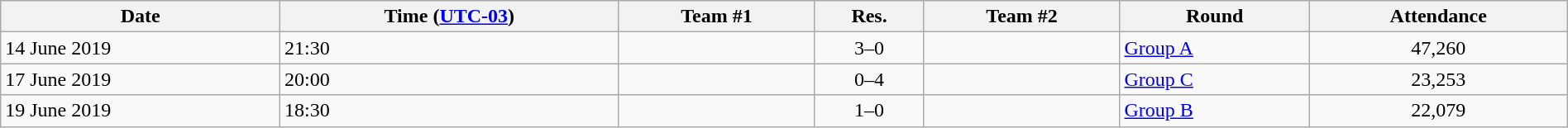<table class="wikitable"  style="text-align:left; width:100%;">
<tr>
<th>Date</th>
<th>Time (<a href='#'>UTC-03</a>)</th>
<th>Team #1</th>
<th>Res.</th>
<th>Team #2</th>
<th>Round</th>
<th>Attendance</th>
</tr>
<tr>
<td>14 June 2019</td>
<td>21:30</td>
<td></td>
<td style="text-align:center;">3–0</td>
<td></td>
<td><a href='#'>Group A</a></td>
<td style="text-align:center;">47,260</td>
</tr>
<tr>
<td>17 June 2019</td>
<td>20:00</td>
<td></td>
<td style="text-align:center;">0–4</td>
<td></td>
<td><a href='#'>Group C</a></td>
<td style="text-align:center;">23,253</td>
</tr>
<tr>
<td>19 June 2019</td>
<td>18:30</td>
<td></td>
<td style="text-align:center;">1–0</td>
<td></td>
<td><a href='#'>Group B</a></td>
<td style="text-align:center;">22,079</td>
</tr>
</table>
